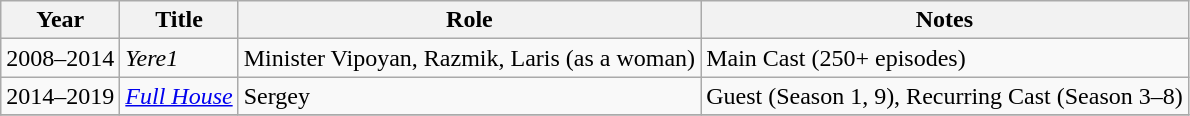<table class="wikitable sortable plainrowheaders">
<tr>
<th>Year</th>
<th>Title</th>
<th>Role</th>
<th class="unsortable">Notes</th>
</tr>
<tr>
<td>2008–2014</td>
<td><em>Yere1</em></td>
<td>Minister Vipoyan, Razmik, Laris (as a woman)</td>
<td>Main Cast (250+ episodes)</td>
</tr>
<tr>
<td>2014–2019</td>
<td><em><a href='#'>Full House</a></em></td>
<td>Sergey</td>
<td>Guest (Season 1, 9), Recurring Cast (Season 3–8)</td>
</tr>
<tr>
</tr>
</table>
